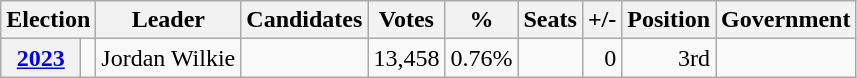<table class="wikitable" style="text-align: right;">
<tr>
<th colspan=2>Election</th>
<th>Leader</th>
<th>Candidates</th>
<th>Votes</th>
<th>%</th>
<th>Seats</th>
<th>+/-</th>
<th>Position</th>
<th>Government</th>
</tr>
<tr>
<th><a href='#'>2023</a></th>
<td></td>
<td>Jordan Wilkie</td>
<td></td>
<td>13,458</td>
<td>0.76%</td>
<td></td>
<td> 0</td>
<td> 3rd</td>
<td></td>
</tr>
</table>
